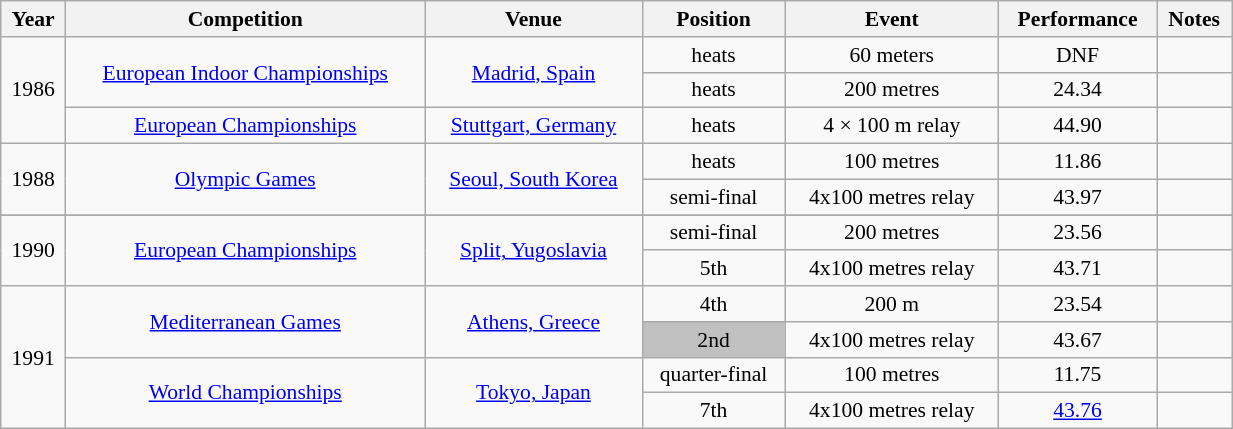<table class="wikitable" width=65% style="font-size:90%; text-align:center;">
<tr>
<th>Year</th>
<th>Competition</th>
<th>Venue</th>
<th>Position</th>
<th>Event</th>
<th>Performance</th>
<th>Notes</th>
</tr>
<tr>
<td rowspan=3>1986</td>
<td rowspan=2><a href='#'>European Indoor Championships</a></td>
<td rowspan=2><a href='#'>Madrid, Spain</a></td>
<td>heats</td>
<td>60 meters</td>
<td>DNF</td>
<td></td>
</tr>
<tr>
<td>heats</td>
<td>200 metres</td>
<td>24.34</td>
<td></td>
</tr>
<tr>
<td><a href='#'>European Championships</a></td>
<td><a href='#'>Stuttgart, Germany</a></td>
<td>heats</td>
<td>4 × 100 m relay</td>
<td>44.90</td>
<td></td>
</tr>
<tr>
<td rowspan=2>1988</td>
<td rowspan=2><a href='#'>Olympic Games</a></td>
<td rowspan=2><a href='#'>Seoul, South Korea</a></td>
<td>heats</td>
<td>100 metres</td>
<td>11.86</td>
<td></td>
</tr>
<tr>
<td>semi-final</td>
<td>4x100 metres relay</td>
<td>43.97</td>
<td></td>
</tr>
<tr>
</tr>
<tr>
<td rowspan=2>1990</td>
<td rowspan=2><a href='#'>European Championships</a></td>
<td rowspan=2><a href='#'>Split, Yugoslavia</a></td>
<td>semi-final</td>
<td>200 metres</td>
<td>23.56</td>
<td></td>
</tr>
<tr>
<td>5th</td>
<td>4x100 metres relay</td>
<td>43.71</td>
<td></td>
</tr>
<tr>
<td rowspan=4>1991</td>
<td rowspan=2><a href='#'>Mediterranean Games</a></td>
<td rowspan=2><a href='#'>Athens, Greece</a></td>
<td>4th</td>
<td>200 m</td>
<td>23.54</td>
<td></td>
</tr>
<tr>
<td bgcolor="silver">2nd</td>
<td>4x100 metres relay</td>
<td>43.67</td>
<td></td>
</tr>
<tr>
<td rowspan=2><a href='#'>World Championships</a></td>
<td rowspan=2><a href='#'>Tokyo, Japan</a></td>
<td>quarter-final</td>
<td>100 metres</td>
<td>11.75</td>
<td></td>
</tr>
<tr>
<td>7th</td>
<td>4x100 metres relay</td>
<td><a href='#'>43.76</a></td>
<td></td>
</tr>
</table>
